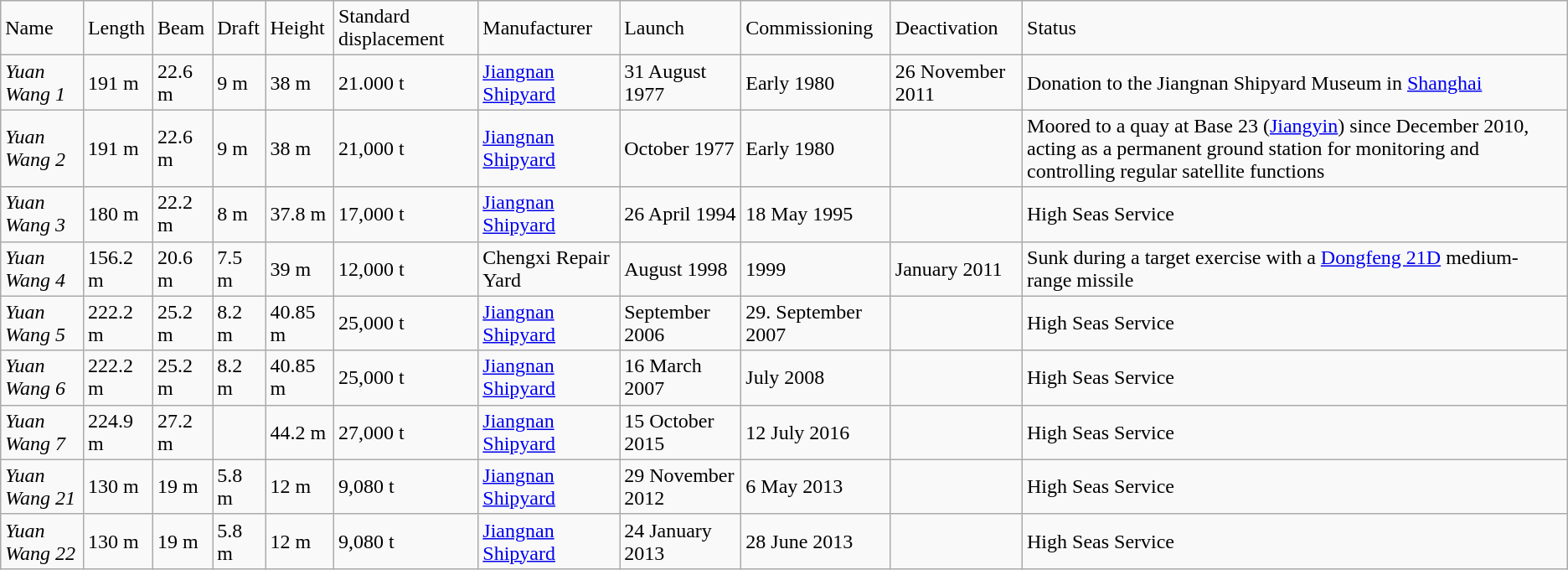<table class="wikitable toptextcells">
<tr>
<td>Name</td>
<td>Length</td>
<td>Beam</td>
<td>Draft</td>
<td>Height</td>
<td>Standard displacement</td>
<td>Manufacturer</td>
<td>Launch</td>
<td>Commissioning</td>
<td>Deactivation</td>
<td>Status</td>
</tr>
<tr>
<td><em>Yuan Wang 1</em></td>
<td>191 m</td>
<td>22.6 m</td>
<td>9 m</td>
<td>38 m</td>
<td>21.000 t</td>
<td><a href='#'>Jiangnan Shipyard</a></td>
<td>31 August 1977</td>
<td>Early 1980</td>
<td>26 November 2011</td>
<td>Donation to the Jiangnan Shipyard Museum in <a href='#'>Shanghai</a></td>
</tr>
<tr>
<td><em>Yuan Wang 2</em></td>
<td>191 m</td>
<td>22.6 m</td>
<td>9 m</td>
<td>38 m</td>
<td>21,000 t</td>
<td><a href='#'>Jiangnan Shipyard</a></td>
<td>October 1977</td>
<td>Early 1980</td>
<td></td>
<td>Moored to a quay at Base 23 (<a href='#'>Jiangyin</a>) since December 2010, acting as a permanent ground station for monitoring and controlling regular satellite functions</td>
</tr>
<tr>
<td><em>Yuan Wang 3</em></td>
<td>180 m</td>
<td>22.2 m</td>
<td>8 m</td>
<td>37.8 m</td>
<td>17,000 t</td>
<td><a href='#'>Jiangnan Shipyard</a></td>
<td>26 April 1994</td>
<td>18 May 1995</td>
<td></td>
<td>High Seas Service</td>
</tr>
<tr>
<td><em>Yuan Wang 4</em></td>
<td>156.2 m</td>
<td>20.6 m</td>
<td>7.5 m</td>
<td>39 m</td>
<td>12,000 t</td>
<td>Chengxi Repair Yard</td>
<td>August 1998</td>
<td>1999</td>
<td>January 2011</td>
<td>Sunk during a target exercise with a <a href='#'>Dongfeng 21D</a> medium-range missile</td>
</tr>
<tr>
<td><em>Yuan Wang 5</em></td>
<td>222.2 m</td>
<td>25.2 m</td>
<td>8.2 m</td>
<td>40.85 m</td>
<td>25,000 t</td>
<td><a href='#'>Jiangnan Shipyard</a></td>
<td>September 2006</td>
<td>29. September 2007</td>
<td></td>
<td>High Seas Service</td>
</tr>
<tr>
<td><em>Yuan Wang 6</em></td>
<td>222.2 m</td>
<td>25.2 m</td>
<td>8.2 m</td>
<td>40.85 m</td>
<td>25,000 t</td>
<td><a href='#'>Jiangnan Shipyard</a></td>
<td>16 March 2007</td>
<td>July 2008</td>
<td></td>
<td>High Seas Service</td>
</tr>
<tr>
<td><em>Yuan Wang 7</em></td>
<td>224.9 m</td>
<td>27.2 m</td>
<td></td>
<td>44.2 m</td>
<td>27,000 t</td>
<td><a href='#'>Jiangnan Shipyard</a></td>
<td>15 October 2015</td>
<td>12 July 2016</td>
<td></td>
<td>High Seas Service</td>
</tr>
<tr>
<td><em>Yuan Wang 21</em></td>
<td>130 m</td>
<td>19 m</td>
<td>5.8 m</td>
<td>12 m</td>
<td>9,080 t</td>
<td><a href='#'>Jiangnan Shipyard</a></td>
<td>29 November 2012</td>
<td>6 May 2013</td>
<td></td>
<td>High Seas Service</td>
</tr>
<tr>
<td><em>Yuan Wang 22</em></td>
<td>130 m</td>
<td>19 m</td>
<td>5.8 m</td>
<td>12 m</td>
<td>9,080 t</td>
<td><a href='#'>Jiangnan Shipyard</a></td>
<td>24 January 2013</td>
<td>28 June 2013</td>
<td></td>
<td>High Seas Service</td>
</tr>
</table>
